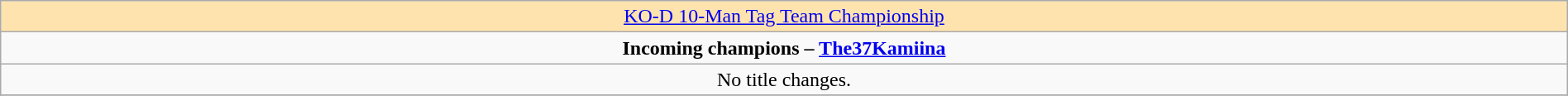<table class="wikitable" style="text-align:center; width:100%;">
<tr style="background:#ffe3af;">
<td colspan="5" style="text-align: center;"><a href='#'>KO-D 10-Man Tag Team Championship</a></td>
</tr>
<tr>
<td colspan="5" style="text-align: center;"><strong>Incoming champions – <a href='#'>The37Kamiina</a> </strong></td>
</tr>
<tr>
<td>No title changes.</td>
</tr>
<tr>
</tr>
</table>
